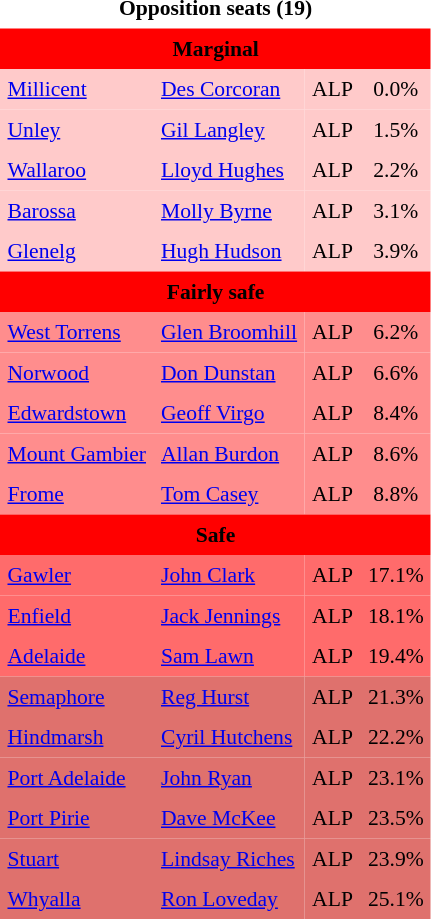<table class="toccolours" cellpadding="5" cellspacing="0" style="float:left; margin-right:.5em; margin-top:.4em; font-size:90%;">
<tr>
<td COLSPAN=4 align="center"><strong>Opposition seats (19)</strong></td>
</tr>
<tr>
<td COLSPAN=4 align="center" bgcolor="red"><span><strong>Marginal</strong></span></td>
</tr>
<tr>
<td align="left" bgcolor="FFCACA"><a href='#'>Millicent</a></td>
<td align="left" bgcolor="FFCACA"><a href='#'>Des Corcoran</a></td>
<td align="left" bgcolor="FFCACA">ALP</td>
<td align="center" bgcolor="FFCACA">0.0%</td>
</tr>
<tr>
<td align="left" bgcolor="FFCACA"><a href='#'>Unley</a></td>
<td align="left" bgcolor="FFCACA"><a href='#'>Gil Langley</a></td>
<td align="left" bgcolor="FFCACA">ALP</td>
<td align="center" bgcolor="FFCACA">1.5%</td>
</tr>
<tr>
<td align="left" bgcolor="FFCACA"><a href='#'>Wallaroo</a></td>
<td align="left" bgcolor="FFCACA"><a href='#'>Lloyd Hughes</a></td>
<td align="left" bgcolor="FFCACA">ALP</td>
<td align="center" bgcolor="FFCACA">2.2%</td>
</tr>
<tr>
<td align="left" bgcolor="FFCACA"><a href='#'>Barossa</a></td>
<td align="left" bgcolor="FFCACA"><a href='#'>Molly Byrne</a></td>
<td align="left" bgcolor="FFCACA">ALP</td>
<td align="center" bgcolor="FFCACA">3.1%</td>
</tr>
<tr>
<td align="left" bgcolor="FFCACA"><a href='#'>Glenelg</a></td>
<td align="left" bgcolor="FFCACA"><a href='#'>Hugh Hudson</a></td>
<td align="left" bgcolor="FFCACA">ALP</td>
<td align="center" bgcolor="FFCACA">3.9%</td>
</tr>
<tr>
<td COLSPAN=4 align="center" bgcolor="red"><span><strong>Fairly safe</strong></span></td>
</tr>
<tr>
<td align="left" bgcolor="FF8D8D"><a href='#'>West Torrens</a></td>
<td align="left" bgcolor="FF8D8D"><a href='#'>Glen Broomhill</a></td>
<td align="left" bgcolor="FF8D8D">ALP</td>
<td align="center" bgcolor="FF8D8D">6.2%</td>
</tr>
<tr>
<td align="left" bgcolor="FF8D8D"><a href='#'>Norwood</a></td>
<td align="left" bgcolor="FF8D8D"><a href='#'>Don Dunstan</a></td>
<td align="left" bgcolor="FF8D8D">ALP</td>
<td align="center" bgcolor="FF8D8D">6.6%</td>
</tr>
<tr>
<td align="left" bgcolor="FF8D8D"><a href='#'>Edwardstown</a></td>
<td align="left" bgcolor="FF8D8D"><a href='#'>Geoff Virgo</a></td>
<td align="left" bgcolor="FF8D8D">ALP</td>
<td align="center" bgcolor="FF8D8D">8.4%</td>
</tr>
<tr>
<td align="left" bgcolor="FF8D8D"><a href='#'>Mount Gambier</a></td>
<td align="left" bgcolor="FF8D8D"><a href='#'>Allan Burdon</a></td>
<td align="left" bgcolor="FF8D8D">ALP</td>
<td align="center" bgcolor="FF8D8D">8.6%</td>
</tr>
<tr>
<td align="left" bgcolor="FF8D8D"><a href='#'>Frome</a></td>
<td align="left" bgcolor="FF8D8D"><a href='#'>Tom Casey</a></td>
<td align="left" bgcolor="FF8D8D">ALP</td>
<td align="center" bgcolor="FF8D8D">8.8%</td>
</tr>
<tr>
<td COLSPAN=4 align="center" bgcolor="red"><span><strong>Safe</strong></span></td>
</tr>
<tr>
<td align="left" bgcolor="FF6B6B"><a href='#'>Gawler</a></td>
<td align="left" bgcolor="FF6B6B"><a href='#'>John Clark</a></td>
<td align="left" bgcolor="FF6B6B">ALP</td>
<td align="center" bgcolor="FF6B6B">17.1%</td>
</tr>
<tr>
<td align="left" bgcolor="FF6B6B"><a href='#'>Enfield</a></td>
<td align="left" bgcolor="FF6B6B"><a href='#'>Jack Jennings</a></td>
<td align="left" bgcolor="FF6B6B">ALP</td>
<td align="center" bgcolor="FF6B6B">18.1%</td>
</tr>
<tr>
<td align="left" bgcolor="FF6B6B"><a href='#'>Adelaide</a></td>
<td align="left" bgcolor="FF6B6B"><a href='#'>Sam Lawn</a></td>
<td align="left" bgcolor="FF6B6B">ALP</td>
<td align="center" bgcolor="FF6B6B">19.4%</td>
</tr>
<tr>
<td align="left" bgcolor="DF716D"><a href='#'>Semaphore</a></td>
<td align="left" bgcolor="DF716D"><a href='#'>Reg Hurst</a></td>
<td align="left" bgcolor="DF716D">ALP</td>
<td align="center" bgcolor="DF716D">21.3%</td>
</tr>
<tr>
<td align="left" bgcolor="DF716D"><a href='#'>Hindmarsh</a></td>
<td align="left" bgcolor="DF716D"><a href='#'>Cyril Hutchens</a></td>
<td align="left" bgcolor="DF716D">ALP</td>
<td align="center" bgcolor="DF716D">22.2%</td>
</tr>
<tr>
<td align="left" bgcolor="DF716D"><a href='#'>Port Adelaide</a></td>
<td align="left" bgcolor="DF716D"><a href='#'>John Ryan</a></td>
<td align="left" bgcolor="DF716D">ALP</td>
<td align="center" bgcolor="DF716D">23.1%</td>
</tr>
<tr>
<td align="left" bgcolor="DF716D"><a href='#'>Port Pirie</a></td>
<td align="left" bgcolor="DF716D"><a href='#'>Dave McKee</a></td>
<td align="left" bgcolor="DF716D">ALP</td>
<td align="center" bgcolor="DF716D">23.5%</td>
</tr>
<tr>
<td align="left" bgcolor="DF716D"><a href='#'>Stuart</a></td>
<td align="left" bgcolor="DF716D"><a href='#'>Lindsay Riches</a></td>
<td align="left" bgcolor="DF716D">ALP</td>
<td align="center" bgcolor="DF716D">23.9%</td>
</tr>
<tr>
<td align="left" bgcolor="DF716D"><a href='#'>Whyalla</a></td>
<td align="left" bgcolor="DF716D"><a href='#'>Ron Loveday</a></td>
<td align="left" bgcolor="DF716D">ALP</td>
<td align="center" bgcolor="DF716D">25.1%</td>
</tr>
<tr>
</tr>
</table>
